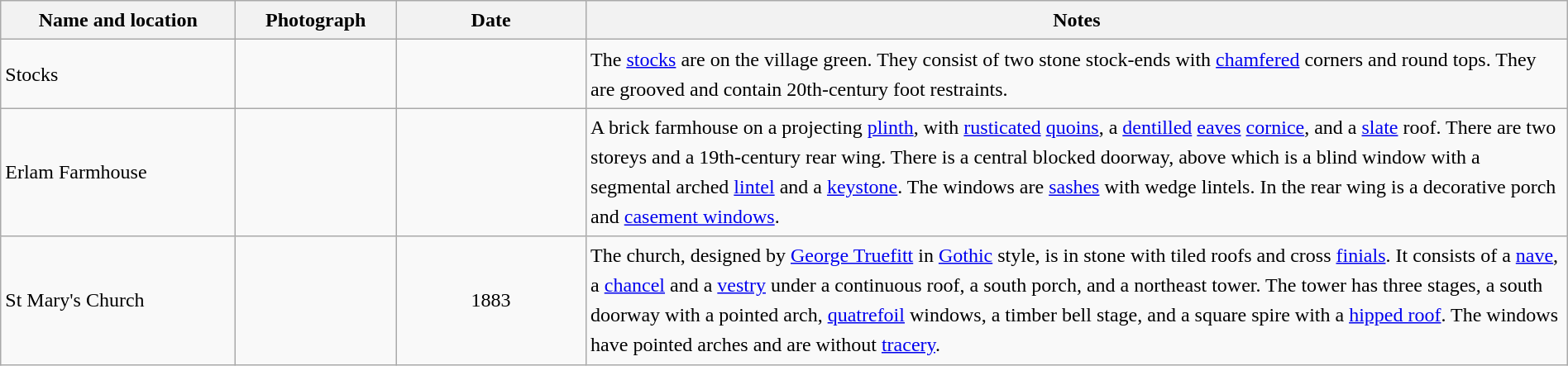<table class="wikitable sortable plainrowheaders" style="width:100%;border:0px;text-align:left;line-height:150%;">
<tr>
<th scope="col"  style="width:150px">Name and location</th>
<th scope="col"  style="width:100px" class="unsortable">Photograph</th>
<th scope="col"  style="width:120px">Date</th>
<th scope="col"  style="width:650px" class="unsortable">Notes</th>
</tr>
<tr>
<td>Stocks<br><small></small></td>
<td></td>
<td align="center"></td>
<td>The <a href='#'>stocks</a> are on the village green. They consist of two stone stock-ends with <a href='#'>chamfered</a> corners and round tops. They are grooved and contain 20th-century foot restraints.</td>
</tr>
<tr>
<td>Erlam Farmhouse<br><small></small></td>
<td></td>
<td align="center"></td>
<td>A brick farmhouse on a projecting <a href='#'>plinth</a>, with <a href='#'>rusticated</a> <a href='#'>quoins</a>, a <a href='#'>dentilled</a> <a href='#'>eaves</a> <a href='#'>cornice</a>, and a <a href='#'>slate</a> roof. There are two storeys and a 19th-century rear wing. There is a central blocked doorway, above which is a blind window with a segmental arched <a href='#'>lintel</a> and a <a href='#'>keystone</a>. The windows are <a href='#'>sashes</a> with wedge lintels. In the rear wing is a decorative porch and <a href='#'>casement windows</a>.</td>
</tr>
<tr>
<td>St Mary's Church<br><small></small></td>
<td></td>
<td align="center">1883</td>
<td>The church, designed by <a href='#'>George Truefitt</a> in <a href='#'>Gothic</a> style, is in stone with tiled roofs and cross <a href='#'>finials</a>. It consists of a <a href='#'>nave</a>, a <a href='#'>chancel</a> and a <a href='#'>vestry</a> under a continuous roof, a south porch, and a northeast tower. The tower has three stages, a south doorway with a pointed arch, <a href='#'>quatrefoil</a> windows, a timber bell stage, and a square spire with a <a href='#'>hipped roof</a>. The windows have pointed arches and are without <a href='#'>tracery</a>.</td>
</tr>
<tr>
</tr>
</table>
